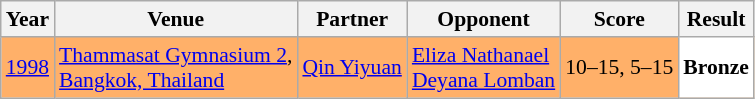<table class="sortable wikitable" style="font-size: 90%;">
<tr>
<th>Year</th>
<th>Venue</th>
<th>Partner</th>
<th>Opponent</th>
<th>Score</th>
<th>Result</th>
</tr>
<tr style="background:#FFB069">
<td align="center"><a href='#'>1998</a></td>
<td align="left"><a href='#'>Thammasat Gymnasium 2</a>,<br><a href='#'>Bangkok, Thailand</a></td>
<td align="left"> <a href='#'>Qin Yiyuan</a></td>
<td align="left"> <a href='#'>Eliza Nathanael</a> <br>  <a href='#'>Deyana Lomban</a></td>
<td align="left">10–15, 5–15</td>
<td style="text-align:left; background:white"> <strong>Bronze</strong></td>
</tr>
</table>
